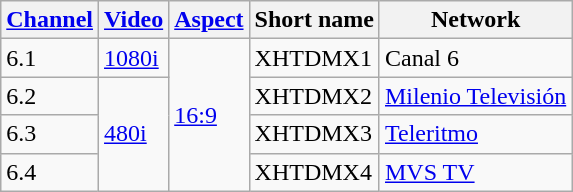<table class="wikitable sortable">
<tr>
<th><a href='#'>Channel</a></th>
<th><a href='#'>Video</a></th>
<th><a href='#'>Aspect</a></th>
<th>Short name</th>
<th>Network</th>
</tr>
<tr>
<td>6.1</td>
<td rowspan=1><a href='#'>1080i</a></td>
<td rowspan=4><a href='#'>16:9</a></td>
<td>XHTDMX1</td>
<td>Canal 6</td>
</tr>
<tr>
<td>6.2</td>
<td rowspan=3><a href='#'>480i</a></td>
<td>XHTDMX2</td>
<td><a href='#'>Milenio Televisión</a></td>
</tr>
<tr>
<td>6.3</td>
<td>XHTDMX3</td>
<td><a href='#'>Teleritmo</a></td>
</tr>
<tr>
<td>6.4</td>
<td>XHTDMX4</td>
<td><a href='#'>MVS TV</a></td>
</tr>
</table>
